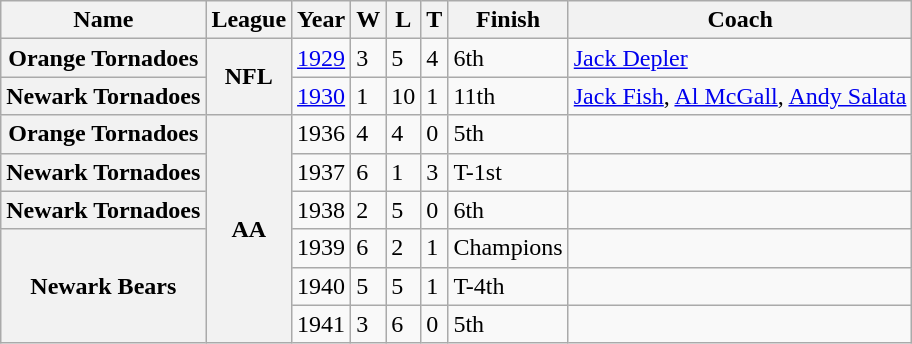<table class="wikitable">
<tr>
<th>Name</th>
<th>League</th>
<th>Year</th>
<th>W</th>
<th>L</th>
<th>T</th>
<th>Finish</th>
<th>Coach</th>
</tr>
<tr>
<th>Orange Tornadoes</th>
<th rowspan="2">NFL</th>
<td><a href='#'>1929</a></td>
<td>3</td>
<td>5</td>
<td>4</td>
<td>6th</td>
<td><a href='#'>Jack Depler</a></td>
</tr>
<tr>
<th>Newark Tornadoes</th>
<td><a href='#'>1930</a></td>
<td>1</td>
<td>10</td>
<td>1</td>
<td>11th</td>
<td><a href='#'>Jack Fish</a>, <a href='#'>Al McGall</a>, <a href='#'>Andy Salata</a></td>
</tr>
<tr>
<th>Orange Tornadoes</th>
<th rowspan="6">AA</th>
<td>1936</td>
<td>4</td>
<td>4</td>
<td>0</td>
<td>5th</td>
<td></td>
</tr>
<tr>
<th>Newark Tornadoes</th>
<td>1937</td>
<td>6</td>
<td>1</td>
<td>3</td>
<td>T-1st</td>
<td></td>
</tr>
<tr>
<th>Newark Tornadoes</th>
<td>1938</td>
<td>2</td>
<td>5</td>
<td>0</td>
<td>6th</td>
<td></td>
</tr>
<tr>
<th rowspan=6>Newark Bears</th>
<td>1939</td>
<td>6</td>
<td>2</td>
<td>1</td>
<td>Champions</td>
<td></td>
</tr>
<tr>
<td>1940</td>
<td>5</td>
<td>5</td>
<td>1</td>
<td>T-4th</td>
<td></td>
</tr>
<tr>
<td>1941</td>
<td>3</td>
<td>6</td>
<td>0</td>
<td>5th</td>
<td></td>
</tr>
</table>
